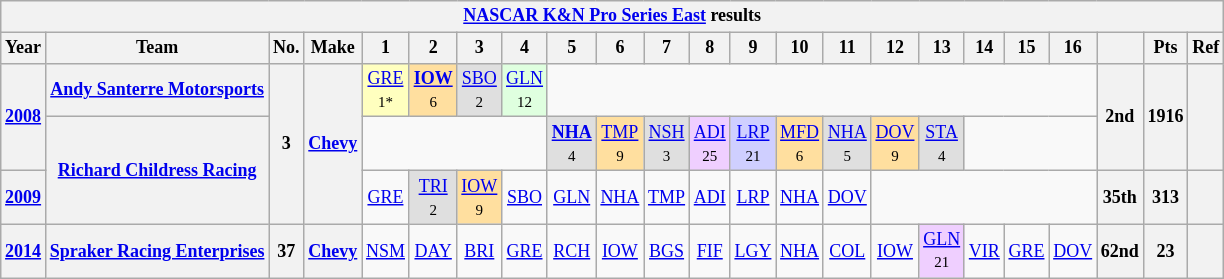<table class="wikitable" style="text-align:center; font-size:75%">
<tr>
<th colspan=23><a href='#'>NASCAR K&N Pro Series East</a> results</th>
</tr>
<tr>
<th>Year</th>
<th>Team</th>
<th>No.</th>
<th>Make</th>
<th>1</th>
<th>2</th>
<th>3</th>
<th>4</th>
<th>5</th>
<th>6</th>
<th>7</th>
<th>8</th>
<th>9</th>
<th>10</th>
<th>11</th>
<th>12</th>
<th>13</th>
<th>14</th>
<th>15</th>
<th>16</th>
<th></th>
<th>Pts</th>
<th>Ref</th>
</tr>
<tr>
<th rowspan=2><a href='#'>2008</a></th>
<th><a href='#'>Andy Santerre Motorsports</a></th>
<th rowspan=3>3</th>
<th rowspan=3><a href='#'>Chevy</a></th>
<td style="background:#FFFFBF;"><a href='#'>GRE</a><br><small>1*</small></td>
<td style="background:#FFDF9F;"><strong><a href='#'>IOW</a></strong><br><small>6</small></td>
<td style="background:#DFDFDF;"><a href='#'>SBO</a><br><small>2</small></td>
<td style="background:#DFFFDF;"><a href='#'>GLN</a><br><small>12</small></td>
<td colspan=12></td>
<th rowspan=2>2nd</th>
<th rowspan=2>1916</th>
<th rowspan=2></th>
</tr>
<tr>
<th rowspan=2><a href='#'>Richard Childress Racing</a></th>
<td colspan=4></td>
<td style="background:#DFDFDF;"><strong><a href='#'>NHA</a></strong><br><small>4</small></td>
<td style="background:#FFDF9F;"><a href='#'>TMP</a><br><small>9</small></td>
<td style="background:#DFDFDF;"><a href='#'>NSH</a><br><small>3</small></td>
<td style="background:#EFCFFF;"><a href='#'>ADI</a><br><small>25</small></td>
<td style="background:#CFCFFF;"><a href='#'>LRP</a><br><small>21</small></td>
<td style="background:#FFDF9F;"><a href='#'>MFD</a><br><small>6</small></td>
<td style="background:#DFDFDF;"><a href='#'>NHA</a><br><small>5</small></td>
<td style="background:#FFDF9F;"><a href='#'>DOV</a><br><small>9</small></td>
<td style="background:#DFDFDF;"><a href='#'>STA</a><br><small>4</small></td>
<td colspan=3></td>
</tr>
<tr>
<th><a href='#'>2009</a></th>
<td><a href='#'>GRE</a></td>
<td style="background:#DFDFDF;"><a href='#'>TRI</a><br><small>2</small></td>
<td style="background:#FFDF9F;"><a href='#'>IOW</a><br><small>9</small></td>
<td><a href='#'>SBO</a></td>
<td><a href='#'>GLN</a></td>
<td><a href='#'>NHA</a></td>
<td><a href='#'>TMP</a></td>
<td><a href='#'>ADI</a></td>
<td><a href='#'>LRP</a></td>
<td><a href='#'>NHA</a></td>
<td><a href='#'>DOV</a></td>
<td colspan=5></td>
<th>35th</th>
<th>313</th>
<th></th>
</tr>
<tr>
<th><a href='#'>2014</a></th>
<th><a href='#'>Spraker Racing Enterprises</a></th>
<th>37</th>
<th><a href='#'>Chevy</a></th>
<td><a href='#'>NSM</a></td>
<td><a href='#'>DAY</a></td>
<td><a href='#'>BRI</a></td>
<td><a href='#'>GRE</a></td>
<td><a href='#'>RCH</a></td>
<td><a href='#'>IOW</a></td>
<td><a href='#'>BGS</a></td>
<td><a href='#'>FIF</a></td>
<td><a href='#'>LGY</a></td>
<td><a href='#'>NHA</a></td>
<td><a href='#'>COL</a></td>
<td><a href='#'>IOW</a></td>
<td style="background:#EFCFFF;"><a href='#'>GLN</a><br><small>21</small></td>
<td><a href='#'>VIR</a></td>
<td><a href='#'>GRE</a></td>
<td><a href='#'>DOV</a></td>
<th>62nd</th>
<th>23</th>
<th></th>
</tr>
</table>
